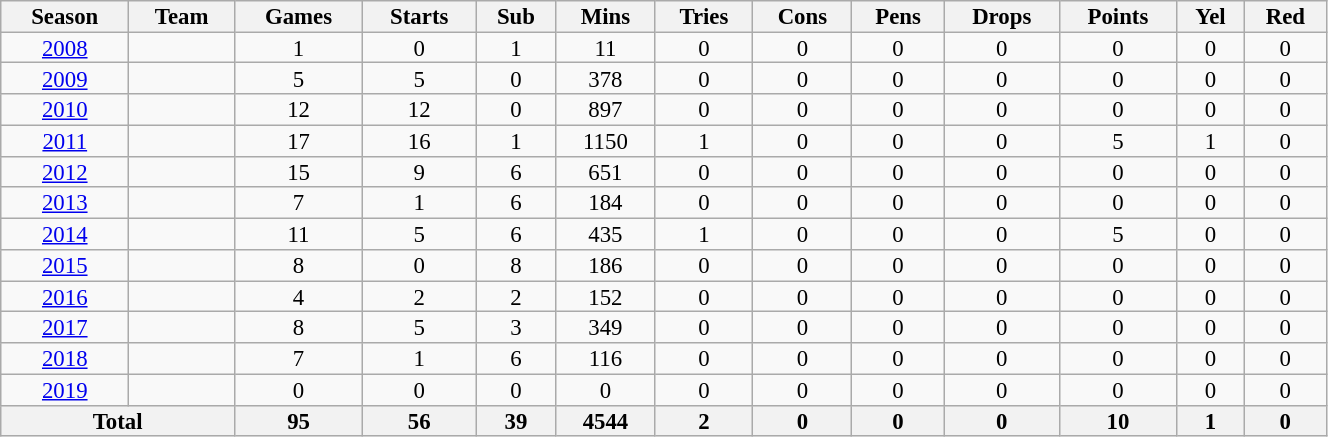<table class="wikitable" style="text-align:center; line-height:90%; font-size:95%; width:70%;">
<tr>
<th>Season</th>
<th>Team</th>
<th>Games</th>
<th>Starts</th>
<th>Sub</th>
<th>Mins</th>
<th>Tries</th>
<th>Cons</th>
<th>Pens</th>
<th>Drops</th>
<th>Points</th>
<th>Yel</th>
<th>Red</th>
</tr>
<tr>
<td><a href='#'>2008</a></td>
<td></td>
<td>1</td>
<td>0</td>
<td>1</td>
<td>11</td>
<td>0</td>
<td>0</td>
<td>0</td>
<td>0</td>
<td>0</td>
<td>0</td>
<td>0</td>
</tr>
<tr>
<td><a href='#'>2009</a></td>
<td></td>
<td>5</td>
<td>5</td>
<td>0</td>
<td>378</td>
<td>0</td>
<td>0</td>
<td>0</td>
<td>0</td>
<td>0</td>
<td>0</td>
<td>0</td>
</tr>
<tr>
<td><a href='#'>2010</a></td>
<td></td>
<td>12</td>
<td>12</td>
<td>0</td>
<td>897</td>
<td>0</td>
<td>0</td>
<td>0</td>
<td>0</td>
<td>0</td>
<td>0</td>
<td>0</td>
</tr>
<tr>
<td><a href='#'>2011</a></td>
<td></td>
<td>17</td>
<td>16</td>
<td>1</td>
<td>1150</td>
<td>1</td>
<td>0</td>
<td>0</td>
<td>0</td>
<td>5</td>
<td>1</td>
<td>0</td>
</tr>
<tr>
<td><a href='#'>2012</a></td>
<td></td>
<td>15</td>
<td>9</td>
<td>6</td>
<td>651</td>
<td>0</td>
<td>0</td>
<td>0</td>
<td>0</td>
<td>0</td>
<td>0</td>
<td>0</td>
</tr>
<tr>
<td><a href='#'>2013</a></td>
<td></td>
<td>7</td>
<td>1</td>
<td>6</td>
<td>184</td>
<td>0</td>
<td>0</td>
<td>0</td>
<td>0</td>
<td>0</td>
<td>0</td>
<td>0</td>
</tr>
<tr>
<td><a href='#'>2014</a></td>
<td></td>
<td>11</td>
<td>5</td>
<td>6</td>
<td>435</td>
<td>1</td>
<td>0</td>
<td>0</td>
<td>0</td>
<td>5</td>
<td>0</td>
<td>0</td>
</tr>
<tr>
<td><a href='#'>2015</a></td>
<td></td>
<td>8</td>
<td>0</td>
<td>8</td>
<td>186</td>
<td>0</td>
<td>0</td>
<td>0</td>
<td>0</td>
<td>0</td>
<td>0</td>
<td>0</td>
</tr>
<tr>
<td><a href='#'>2016</a></td>
<td></td>
<td>4</td>
<td>2</td>
<td>2</td>
<td>152</td>
<td>0</td>
<td>0</td>
<td>0</td>
<td>0</td>
<td>0</td>
<td>0</td>
<td>0</td>
</tr>
<tr>
<td><a href='#'>2017</a></td>
<td></td>
<td>8</td>
<td>5</td>
<td>3</td>
<td>349</td>
<td>0</td>
<td>0</td>
<td>0</td>
<td>0</td>
<td>0</td>
<td>0</td>
<td>0</td>
</tr>
<tr>
<td><a href='#'>2018</a></td>
<td></td>
<td>7</td>
<td>1</td>
<td>6</td>
<td>116</td>
<td>0</td>
<td>0</td>
<td>0</td>
<td>0</td>
<td>0</td>
<td>0</td>
<td>0</td>
</tr>
<tr>
<td><a href='#'>2019</a></td>
<td></td>
<td>0</td>
<td>0</td>
<td>0</td>
<td>0</td>
<td>0</td>
<td>0</td>
<td>0</td>
<td>0</td>
<td>0</td>
<td>0</td>
<td>0</td>
</tr>
<tr>
<th colspan="2">Total</th>
<th>95</th>
<th>56</th>
<th>39</th>
<th>4544</th>
<th>2</th>
<th>0</th>
<th>0</th>
<th>0</th>
<th>10</th>
<th>1</th>
<th>0</th>
</tr>
</table>
